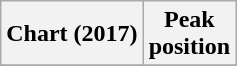<table class="wikitable">
<tr>
<th>Chart (2017)</th>
<th>Peak <br> position</th>
</tr>
<tr>
</tr>
</table>
